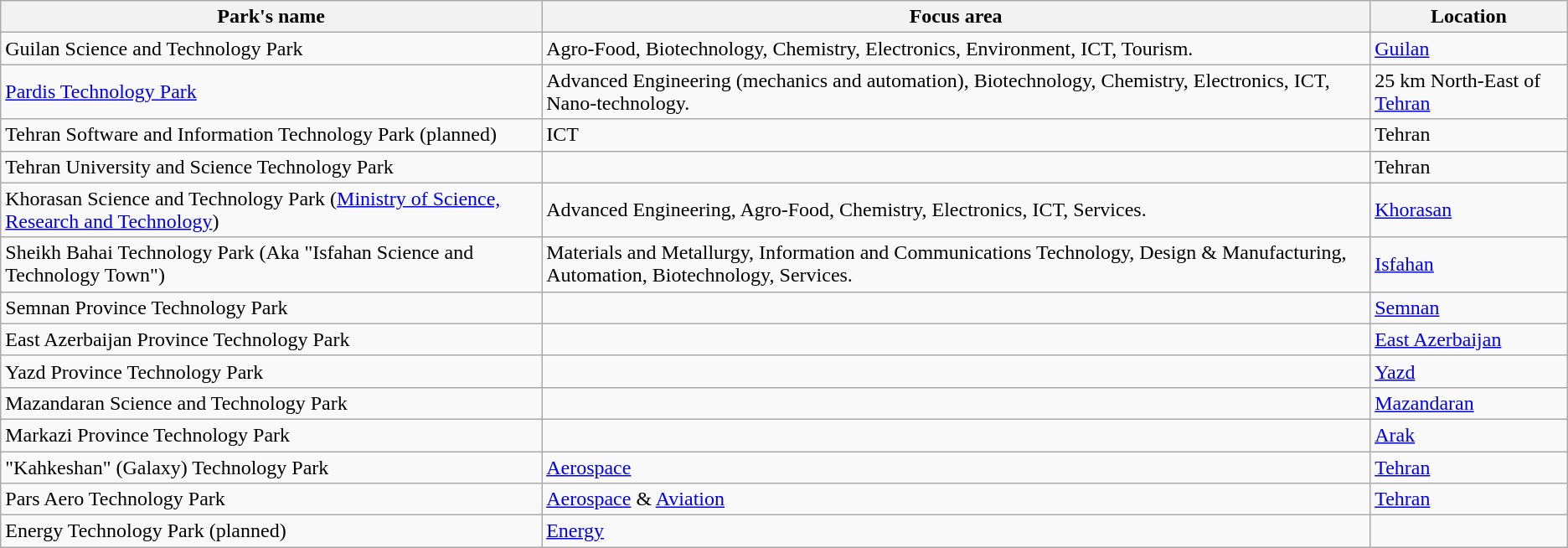<table class="wikitable">
<tr>
<th>Park's name</th>
<th>Focus area</th>
<th>Location</th>
</tr>
<tr>
<td>Guilan Science and Technology Park</td>
<td>Agro-Food, Biotechnology, Chemistry, Electronics, Environment, ICT, Tourism.</td>
<td><a href='#'>Guilan</a></td>
</tr>
<tr>
<td><a href='#'>Pardis Technology Park</a></td>
<td>Advanced Engineering (mechanics and automation), Biotechnology, Chemistry, Electronics, ICT, Nano-technology.</td>
<td>25 km North-East of <a href='#'>Tehran</a></td>
</tr>
<tr>
<td>Tehran Software and Information Technology Park (planned)</td>
<td>ICT</td>
<td>Tehran</td>
</tr>
<tr>
<td>Tehran University and Science Technology Park</td>
<td></td>
<td>Tehran</td>
</tr>
<tr>
<td>Khorasan Science and Technology Park (<a href='#'>Ministry of Science, Research and Technology</a>)</td>
<td>Advanced Engineering, Agro-Food, Chemistry, Electronics, ICT, Services.</td>
<td><a href='#'>Khorasan</a></td>
</tr>
<tr>
<td>Sheikh Bahai Technology Park (Aka "Isfahan Science and Technology Town")</td>
<td>Materials and Metallurgy, Information and Communications Technology, Design & Manufacturing, Automation, Biotechnology, Services.</td>
<td><a href='#'>Isfahan</a></td>
</tr>
<tr>
<td>Semnan Province Technology Park</td>
<td></td>
<td><a href='#'>Semnan</a></td>
</tr>
<tr>
<td>East Azerbaijan Province Technology Park</td>
<td></td>
<td><a href='#'>East Azerbaijan</a></td>
</tr>
<tr>
<td>Yazd Province Technology Park</td>
<td></td>
<td><a href='#'>Yazd</a></td>
</tr>
<tr>
<td>Mazandaran Science and Technology Park</td>
<td></td>
<td><a href='#'>Mazandaran</a></td>
</tr>
<tr>
<td>Markazi Province Technology Park</td>
<td></td>
<td><a href='#'>Arak</a></td>
</tr>
<tr>
<td>"Kahkeshan" (Galaxy) Technology Park</td>
<td><a href='#'>Aerospace</a></td>
<td><a href='#'>Tehran</a></td>
</tr>
<tr>
<td>Pars Aero Technology Park</td>
<td><a href='#'>Aerospace</a> & <a href='#'>Aviation</a></td>
<td><a href='#'>Tehran</a></td>
</tr>
<tr>
<td>Energy Technology Park (planned)</td>
<td><a href='#'>Energy</a></td>
<td></td>
</tr>
</table>
